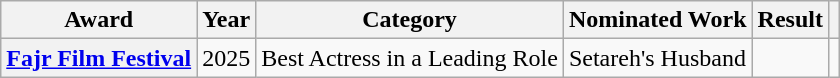<table class="wikitable sortable plainrowheaders">
<tr>
<th scope="col">Award</th>
<th scope="col">Year</th>
<th scope="col">Category</th>
<th scope="col">Nominated Work</th>
<th scope="col">Result</th>
<th class="unsortable" scope="col"></th>
</tr>
<tr>
<th scope="row"><a href='#'>Fajr Film Festival</a></th>
<td>2025</td>
<td>Best Actress in a Leading Role</td>
<td>Setareh's Husband</td>
<td></td>
<td></td>
</tr>
</table>
